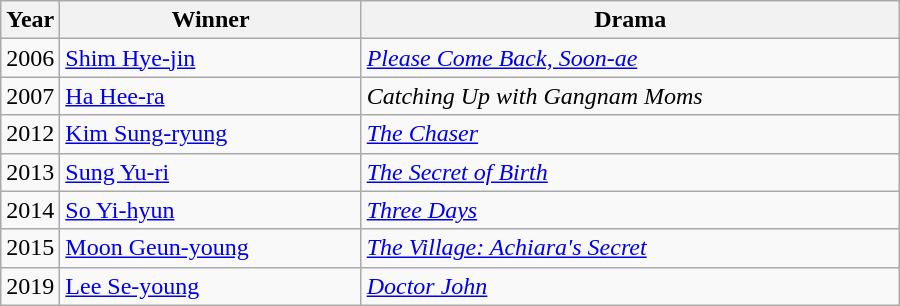<table class="wikitable" style="width:600px">
<tr>
<th width=10>Year</th>
<th>Winner</th>
<th>Drama</th>
</tr>
<tr>
<td>2006</td>
<td><a href='#'>Shim Hye-jin</a></td>
<td><em><a href='#'>Please Come Back, Soon-ae</a></em></td>
</tr>
<tr>
<td>2007</td>
<td><a href='#'>Ha Hee-ra</a></td>
<td><em>Catching Up with Gangnam Moms</em></td>
</tr>
<tr>
<td>2012</td>
<td><a href='#'>Kim Sung-ryung</a></td>
<td><em><a href='#'>The Chaser</a></em></td>
</tr>
<tr>
<td>2013</td>
<td><a href='#'>Sung Yu-ri</a></td>
<td><em><a href='#'>The Secret of Birth</a></em></td>
</tr>
<tr>
<td>2014</td>
<td><a href='#'>So Yi-hyun</a></td>
<td><em><a href='#'>Three Days</a></em></td>
</tr>
<tr>
<td>2015</td>
<td><a href='#'>Moon Geun-young</a></td>
<td><em><a href='#'>The Village: Achiara's Secret</a></em></td>
</tr>
<tr>
<td>2019</td>
<td><a href='#'>Lee Se-young</a></td>
<td><em><a href='#'>Doctor John</a></em></td>
</tr>
</table>
